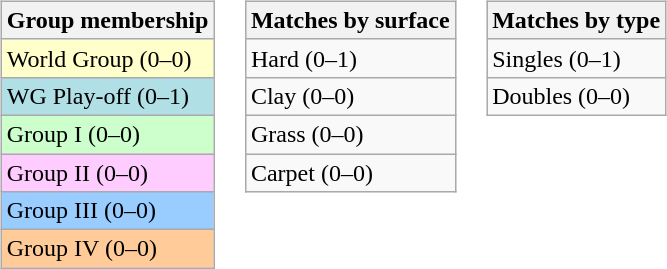<table>
<tr valign=top>
<td><br><table class=wikitable>
<tr>
<th>Group membership</th>
</tr>
<tr bgcolor=#FFFFCC>
<td>World Group (0–0)</td>
</tr>
<tr style="background:#B0E0E6;">
<td>WG Play-off (0–1)</td>
</tr>
<tr bgcolor=#CCFFCC>
<td>Group I (0–0)</td>
</tr>
<tr bgcolor=#FFCCFF>
<td>Group II (0–0)</td>
</tr>
<tr bgcolor=#99CCFF>
<td>Group III (0–0)</td>
</tr>
<tr bgcolor=#FFCC99>
<td>Group IV (0–0)</td>
</tr>
</table>
</td>
<td><br><table class=wikitable>
<tr>
<th>Matches by surface</th>
</tr>
<tr>
<td>Hard (0–1)</td>
</tr>
<tr>
<td>Clay (0–0)</td>
</tr>
<tr>
<td>Grass (0–0)</td>
</tr>
<tr>
<td>Carpet (0–0)</td>
</tr>
</table>
</td>
<td><br><table class=wikitable>
<tr>
<th>Matches by type</th>
</tr>
<tr>
<td>Singles (0–1)</td>
</tr>
<tr>
<td>Doubles (0–0)</td>
</tr>
</table>
</td>
</tr>
</table>
